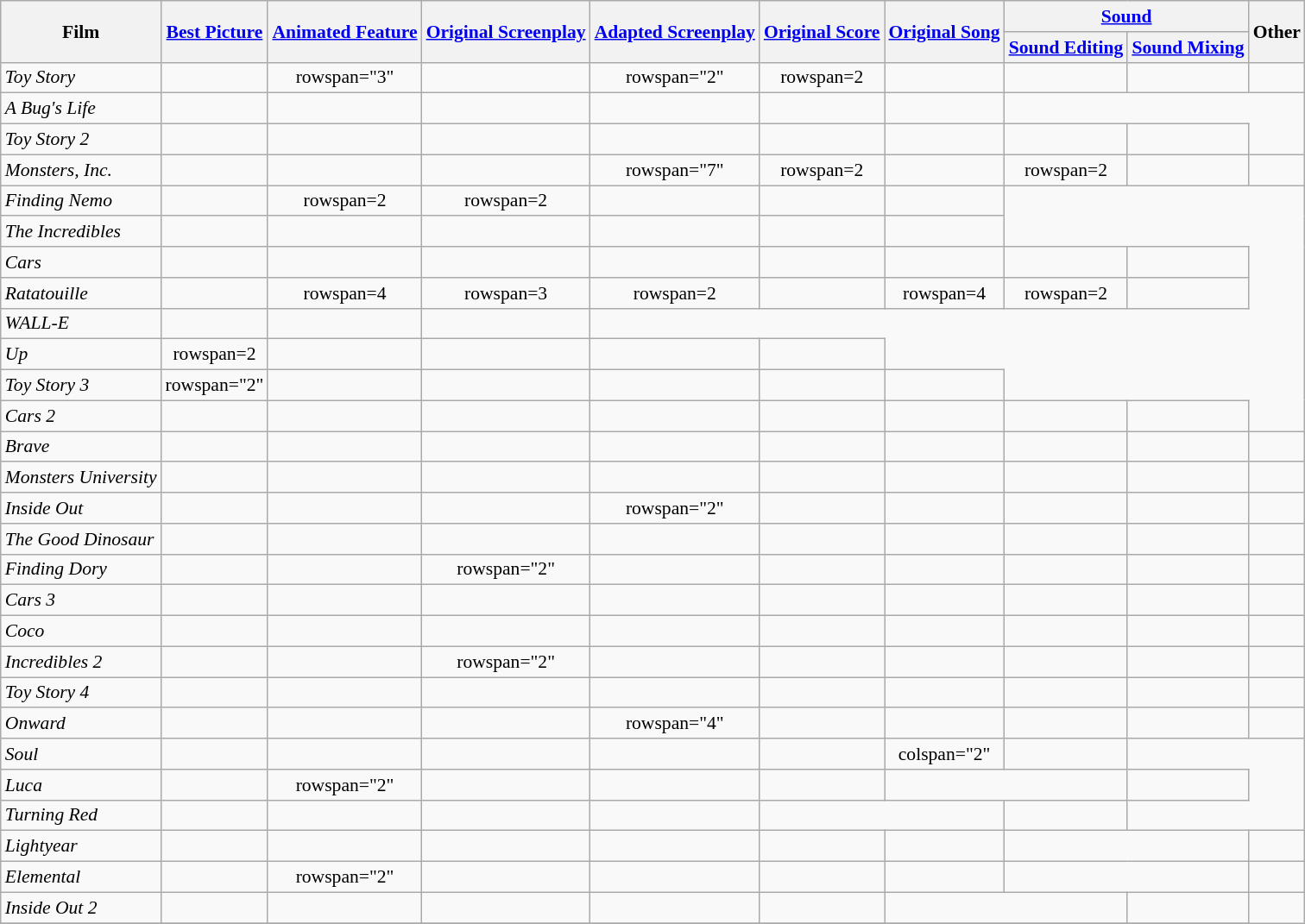<table class="wikitable sortable" style="text-align:center; margin=auto; font-size:90%">
<tr>
<th scope="col" rowspan="2">Film</th>
<th scope="col" rowspan="2"><a href='#'>Best Picture</a></th>
<th scope="col" rowspan="2"><a href='#'>Animated Feature</a></th>
<th scope="col" rowspan="2"><a href='#'>Original Screenplay</a></th>
<th scope="col" rowspan="2"><a href='#'>Adapted Screenplay</a></th>
<th scope="col" rowspan="2"><a href='#'>Original Score</a></th>
<th scope="col" rowspan="2"><a href='#'>Original Song</a></th>
<th scope="col" colspan="2" class=sortable><a href='#'>Sound</a></th>
<th scope="col" rowspan="2" class=unsortable>Other</th>
</tr>
<tr>
<th scope="col"><a href='#'>Sound Editing</a></th>
<th scope="col"><a href='#'>Sound Mixing</a></th>
</tr>
<tr>
<td style="text-align:left;"><em>Toy Story</em></td>
<td></td>
<td>rowspan="3" </td>
<td></td>
<td>rowspan="2" </td>
<td>rowspan=2 </td>
<td></td>
<td></td>
<td></td>
<td></td>
</tr>
<tr>
<td style="text-align:left;"><em>A Bug's Life</em></td>
<td></td>
<td></td>
<td></td>
<td></td>
<td></td>
<td></td>
</tr>
<tr>
<td style="text-align:left;"><em>Toy Story 2</em></td>
<td></td>
<td></td>
<td></td>
<td></td>
<td></td>
<td></td>
<td></td>
<td></td>
</tr>
<tr>
<td style="text-align:left;"><em>Monsters, Inc.</em></td>
<td></td>
<td></td>
<td></td>
<td>rowspan="7" </td>
<td>rowspan=2 </td>
<td></td>
<td>rowspan=2 </td>
<td></td>
<td></td>
</tr>
<tr>
<td style="text-align:left;"><em>Finding Nemo</em></td>
<td></td>
<td>rowspan=2 </td>
<td>rowspan=2 </td>
<td></td>
<td></td>
<td></td>
</tr>
<tr>
<td style="text-align:left;"><em>The Incredibles</em></td>
<td></td>
<td></td>
<td></td>
<td></td>
<td></td>
<td></td>
</tr>
<tr>
<td style="text-align:left;"><em>Cars</em></td>
<td></td>
<td></td>
<td></td>
<td></td>
<td></td>
<td></td>
<td></td>
<td></td>
</tr>
<tr>
<td style="text-align:left;"><em>Ratatouille</em></td>
<td></td>
<td>rowspan=4 </td>
<td>rowspan=3 </td>
<td>rowspan=2 </td>
<td></td>
<td>rowspan=4 </td>
<td>rowspan=2 </td>
<td></td>
</tr>
<tr>
<td style="text-align:left;"><em>WALL-E</em></td>
<td></td>
<td></td>
<td></td>
</tr>
<tr>
<td style="text-align:left;"><em>Up</em></td>
<td>rowspan=2 </td>
<td></td>
<td></td>
<td></td>
<td></td>
</tr>
<tr>
<td style="text-align:left;"><em>Toy Story 3</em></td>
<td>rowspan="2" </td>
<td></td>
<td></td>
<td></td>
<td></td>
<td></td>
</tr>
<tr>
<td style="text-align:left;"><em>Cars 2</em></td>
<td></td>
<td></td>
<td></td>
<td></td>
<td></td>
<td></td>
<td></td>
<td></td>
</tr>
<tr>
<td style="text-align:left;"><em>Brave</em></td>
<td></td>
<td></td>
<td></td>
<td></td>
<td></td>
<td></td>
<td></td>
<td></td>
<td></td>
</tr>
<tr>
<td style="text-align:left;"><em>Monsters University</em></td>
<td></td>
<td></td>
<td></td>
<td></td>
<td></td>
<td></td>
<td></td>
<td></td>
<td></td>
</tr>
<tr>
<td style="text-align:left;"><em>Inside Out</em></td>
<td></td>
<td></td>
<td></td>
<td>rowspan="2" </td>
<td></td>
<td></td>
<td></td>
<td></td>
<td></td>
</tr>
<tr>
<td style="text-align:left;"><em>The Good Dinosaur</em></td>
<td></td>
<td></td>
<td></td>
<td></td>
<td></td>
<td></td>
<td></td>
<td></td>
</tr>
<tr>
<td style="text-align:left;"><em>Finding Dory</em></td>
<td></td>
<td></td>
<td>rowspan="2" </td>
<td></td>
<td></td>
<td></td>
<td></td>
<td></td>
<td></td>
</tr>
<tr>
<td style="text-align:left;"><em>Cars 3</em></td>
<td></td>
<td></td>
<td></td>
<td></td>
<td></td>
<td></td>
<td></td>
<td></td>
</tr>
<tr>
<td style="text-align:left;"><em>Coco</em></td>
<td></td>
<td></td>
<td></td>
<td></td>
<td></td>
<td></td>
<td></td>
<td></td>
<td></td>
</tr>
<tr>
<td style="text-align:left;"><em>Incredibles 2</em></td>
<td></td>
<td></td>
<td>rowspan="2" </td>
<td></td>
<td></td>
<td></td>
<td></td>
<td></td>
<td></td>
</tr>
<tr>
<td style="text-align:left;"><em>Toy Story 4</em></td>
<td></td>
<td></td>
<td></td>
<td></td>
<td></td>
<td></td>
<td></td>
<td></td>
</tr>
<tr>
<td style="text-align:left;"><em>Onward</em></td>
<td></td>
<td></td>
<td></td>
<td>rowspan="4" </td>
<td></td>
<td></td>
<td></td>
<td></td>
<td></td>
</tr>
<tr>
<td style="text-align:left;"><em>Soul</em></td>
<td></td>
<td></td>
<td></td>
<td></td>
<td></td>
<td>colspan="2" </td>
<td></td>
</tr>
<tr>
<td style="text-align:left;"><em>Luca</em></td>
<td></td>
<td>rowspan="2" </td>
<td></td>
<td></td>
<td></td>
<td colspan="2"></td>
<td></td>
</tr>
<tr>
<td style="text-align:left;"><em>Turning Red</em></td>
<td></td>
<td></td>
<td></td>
<td></td>
<td colspan="2"></td>
<td></td>
</tr>
<tr>
<td style="text-align:left;"><em>Lightyear</em></td>
<td></td>
<td></td>
<td></td>
<td></td>
<td></td>
<td></td>
<td colspan="2"></td>
<td></td>
</tr>
<tr>
<td style="text-align:left;"><em>Elemental</em></td>
<td></td>
<td>rowspan="2" </td>
<td></td>
<td></td>
<td></td>
<td></td>
<td colspan="2"></td>
<td></td>
</tr>
<tr>
<td style="text-align:left;"><em>Inside Out 2</em></td>
<td></td>
<td></td>
<td></td>
<td></td>
<td></td>
<td colspan="2"></td>
<td></td>
</tr>
<tr>
</tr>
</table>
